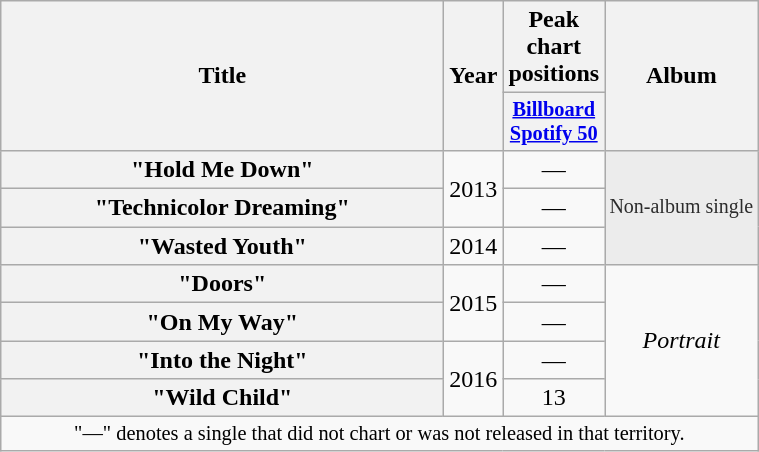<table class="wikitable plainrowheaders" style="text-align:center;">
<tr>
<th scope="col" rowspan="2" style="width:18em;">Title</th>
<th scope="col" rowspan="2" style="width:1em;">Year</th>
<th scope="col" colspan="1">Peak chart positions</th>
<th scope="col" rowspan="2">Album</th>
</tr>
<tr>
<th scope="col" style="width:3em;font-size:85%;"><a href='#'>Billboard Spotify 50</a></th>
</tr>
<tr>
<th scope="row">"Hold Me Down"</th>
<td rowspan="2">2013</td>
<td>—</td>
<td rowspan="3" style="background: #ececec; color: #2C2C2C; vertical-align: middle; font-size: smaller; text-align: center; " class="table-na">Non-album single</td>
</tr>
<tr>
<th scope="row">"Technicolor Dreaming"</th>
<td>—</td>
</tr>
<tr>
<th scope="row">"Wasted Youth"</th>
<td>2014</td>
<td>—</td>
</tr>
<tr>
<th scope="row">"Doors"</th>
<td rowspan="2">2015</td>
<td>—</td>
<td rowspan="4"><em>Portrait</em></td>
</tr>
<tr>
<th scope="row">"On My Way"</th>
<td>—</td>
</tr>
<tr>
<th scope="row">"Into the Night"</th>
<td rowspan="2">2016</td>
<td>—</td>
</tr>
<tr>
<th scope="row">"Wild Child"</th>
<td>13</td>
</tr>
<tr>
<td colspan="20" style="font-size:85%">"—" denotes a single that did not chart or was not released in that territory.</td>
</tr>
</table>
